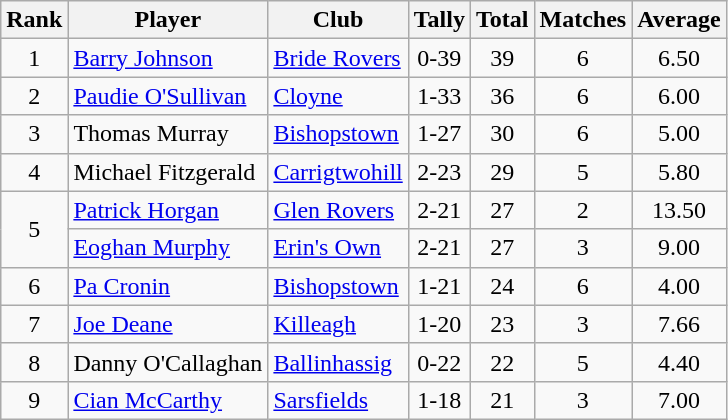<table class="wikitable">
<tr>
<th>Rank</th>
<th>Player</th>
<th>Club</th>
<th>Tally</th>
<th>Total</th>
<th>Matches</th>
<th>Average</th>
</tr>
<tr>
<td rowspan=1 align=center>1</td>
<td><a href='#'>Barry Johnson</a></td>
<td><a href='#'>Bride Rovers</a></td>
<td align=center>0-39</td>
<td align=center>39</td>
<td align=center>6</td>
<td align=center>6.50</td>
</tr>
<tr>
<td rowspan=1 align=center>2</td>
<td><a href='#'>Paudie O'Sullivan</a></td>
<td><a href='#'>Cloyne</a></td>
<td align=center>1-33</td>
<td align=center>36</td>
<td align=center>6</td>
<td align=center>6.00</td>
</tr>
<tr>
<td rowspan=1 align=center>3</td>
<td>Thomas Murray</td>
<td><a href='#'>Bishopstown</a></td>
<td align=center>1-27</td>
<td align=center>30</td>
<td align=center>6</td>
<td align=center>5.00</td>
</tr>
<tr>
<td rowspan=1 align=center>4</td>
<td>Michael Fitzgerald</td>
<td><a href='#'>Carrigtwohill</a></td>
<td align=center>2-23</td>
<td align=center>29</td>
<td align=center>5</td>
<td align=center>5.80</td>
</tr>
<tr>
<td rowspan=2 align=center>5</td>
<td><a href='#'>Patrick Horgan</a></td>
<td><a href='#'>Glen Rovers</a></td>
<td align=center>2-21</td>
<td align=center>27</td>
<td align=center>2</td>
<td align=center>13.50</td>
</tr>
<tr>
<td><a href='#'>Eoghan Murphy</a></td>
<td><a href='#'>Erin's Own</a></td>
<td align=center>2-21</td>
<td align=center>27</td>
<td align=center>3</td>
<td align=center>9.00</td>
</tr>
<tr>
<td rowspan=1 align=center>6</td>
<td><a href='#'>Pa Cronin</a></td>
<td><a href='#'>Bishopstown</a></td>
<td align=center>1-21</td>
<td align=center>24</td>
<td align=center>6</td>
<td align=center>4.00</td>
</tr>
<tr>
<td rowspan=1 align=center>7</td>
<td><a href='#'>Joe Deane</a></td>
<td><a href='#'>Killeagh</a></td>
<td align=center>1-20</td>
<td align=center>23</td>
<td align=center>3</td>
<td align=center>7.66</td>
</tr>
<tr>
<td rowspan=1 align=center>8</td>
<td>Danny O'Callaghan</td>
<td><a href='#'>Ballinhassig</a></td>
<td align=center>0-22</td>
<td align=center>22</td>
<td align=center>5</td>
<td align=center>4.40</td>
</tr>
<tr>
<td rowspan=1 align=center>9</td>
<td><a href='#'>Cian McCarthy</a></td>
<td><a href='#'>Sarsfields</a></td>
<td align=center>1-18</td>
<td align=center>21</td>
<td align=center>3</td>
<td align=center>7.00</td>
</tr>
</table>
